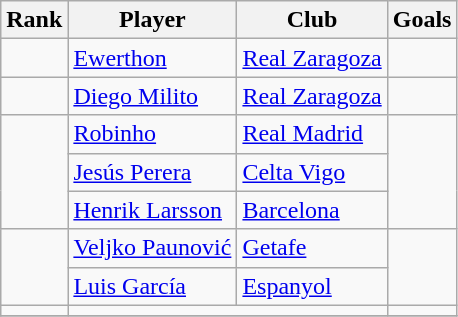<table class="wikitable sortable" border=" 1px #aaa solid" style="margin: 1em 1em 1em 0; background: #f9f9f9">
<tr>
<th>Rank</th>
<th>Player</th>
<th>Club</th>
<th>Goals</th>
</tr>
<tr>
<td></td>
<td> <a href='#'>Ewerthon</a></td>
<td><a href='#'>Real Zaragoza</a></td>
<td></td>
</tr>
<tr>
<td></td>
<td> <a href='#'>Diego Milito</a></td>
<td><a href='#'>Real Zaragoza</a></td>
<td></td>
</tr>
<tr>
<td rowspan="3"></td>
<td> <a href='#'>Robinho</a></td>
<td><a href='#'>Real Madrid</a></td>
<td rowspan="3"></td>
</tr>
<tr>
<td> <a href='#'>Jesús Perera</a></td>
<td><a href='#'>Celta Vigo</a></td>
</tr>
<tr>
<td> <a href='#'>Henrik Larsson</a></td>
<td><a href='#'>Barcelona</a></td>
</tr>
<tr>
<td rowspan="2"></td>
<td> <a href='#'>Veljko Paunović</a></td>
<td><a href='#'>Getafe</a></td>
<td rowspan="2"></td>
</tr>
<tr>
<td> <a href='#'>Luis García</a></td>
<td><a href='#'>Espanyol</a></td>
</tr>
<tr>
<td></td>
<td colspan="2"></td>
<td></td>
</tr>
<tr>
</tr>
</table>
